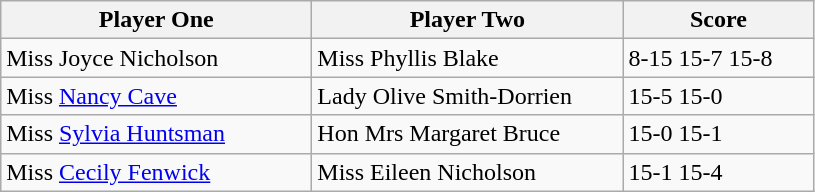<table class="wikitable">
<tr>
<th width=200>Player One</th>
<th width=200>Player Two</th>
<th width=120>Score</th>
</tr>
<tr>
<td> Miss Joyce Nicholson</td>
<td> Miss Phyllis Blake</td>
<td>8-15 15-7 15-8</td>
</tr>
<tr>
<td> Miss <a href='#'>Nancy Cave</a></td>
<td> Lady Olive Smith-Dorrien</td>
<td>15-5 15-0</td>
</tr>
<tr>
<td> Miss <a href='#'>Sylvia Huntsman</a></td>
<td> Hon Mrs Margaret Bruce</td>
<td>15-0 15-1</td>
</tr>
<tr>
<td> Miss <a href='#'>Cecily Fenwick</a></td>
<td> Miss Eileen Nicholson</td>
<td>15-1 15-4</td>
</tr>
</table>
